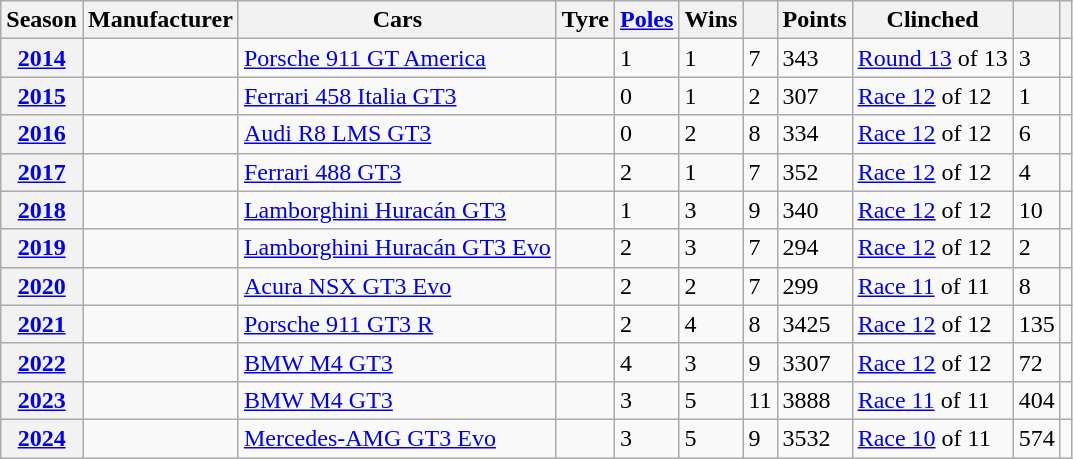<table class="wikitable">
<tr>
<th>Season</th>
<th>Manufacturer</th>
<th>Cars</th>
<th>Tyre</th>
<th><a href='#'>Poles</a></th>
<th>Wins</th>
<th></th>
<th>Points</th>
<th>Clinched</th>
<th></th>
<th></th>
</tr>
<tr>
<th><a href='#'>2014</a></th>
<td></td>
<td><a href='#'>Porsche 911 GT America</a></td>
<td></td>
<td>1</td>
<td>1</td>
<td>7</td>
<td>343</td>
<td><a href='#'>Round 13</a> of 13</td>
<td>3</td>
<td></td>
</tr>
<tr>
<th><a href='#'>2015</a></th>
<td></td>
<td><a href='#'>Ferrari 458 Italia GT3</a></td>
<td></td>
<td>0</td>
<td>1</td>
<td>2</td>
<td>307</td>
<td><a href='#'>Race 12</a> of 12</td>
<td>1</td>
<td></td>
</tr>
<tr>
<th><a href='#'>2016</a></th>
<td></td>
<td><a href='#'>Audi R8 LMS GT3</a></td>
<td></td>
<td>0</td>
<td>2</td>
<td>8</td>
<td>334</td>
<td><a href='#'>Race 12</a> of 12</td>
<td>6</td>
<td></td>
</tr>
<tr>
<th><a href='#'>2017</a></th>
<td></td>
<td><a href='#'>Ferrari 488 GT3</a></td>
<td></td>
<td>2</td>
<td>1</td>
<td>7</td>
<td>352</td>
<td><a href='#'>Race 12</a> of 12</td>
<td>4</td>
<td></td>
</tr>
<tr>
<th><a href='#'>2018</a></th>
<td></td>
<td><a href='#'>Lamborghini Huracán GT3</a></td>
<td></td>
<td>1</td>
<td>3</td>
<td>9</td>
<td>340</td>
<td><a href='#'>Race 12</a> of 12</td>
<td>10</td>
<td></td>
</tr>
<tr>
<th><a href='#'>2019</a></th>
<td></td>
<td><a href='#'>Lamborghini Huracán GT3 Evo</a></td>
<td></td>
<td>2</td>
<td>3</td>
<td>7</td>
<td>294</td>
<td><a href='#'>Race 12</a> of 12</td>
<td>2</td>
<td></td>
</tr>
<tr>
<th><a href='#'>2020</a></th>
<td></td>
<td><a href='#'>Acura NSX GT3 Evo</a></td>
<td></td>
<td>2</td>
<td>2</td>
<td>7</td>
<td>299</td>
<td><a href='#'>Race 11</a> of 11</td>
<td>8</td>
<td></td>
</tr>
<tr>
<th><a href='#'>2021</a></th>
<td></td>
<td><a href='#'>Porsche 911 GT3 R</a></td>
<td></td>
<td>2</td>
<td>4</td>
<td>8</td>
<td>3425</td>
<td><a href='#'>Race 12</a> of 12</td>
<td>135</td>
<td></td>
</tr>
<tr>
<th><a href='#'>2022</a></th>
<td></td>
<td><a href='#'>BMW M4 GT3</a></td>
<td></td>
<td>4</td>
<td>3</td>
<td>9</td>
<td>3307</td>
<td><a href='#'>Race 12</a> of 12</td>
<td>72</td>
<td></td>
</tr>
<tr>
<th><a href='#'>2023</a></th>
<td></td>
<td><a href='#'>BMW M4 GT3</a></td>
<td></td>
<td>3</td>
<td>5</td>
<td>11</td>
<td>3888</td>
<td><a href='#'>Race 11</a> of 11</td>
<td>404</td>
<td></td>
</tr>
<tr>
<th><a href='#'>2024</a></th>
<td></td>
<td><a href='#'>Mercedes-AMG GT3 Evo</a></td>
<td></td>
<td>3</td>
<td>5</td>
<td>9</td>
<td>3532</td>
<td><a href='#'>Race 10</a> of 11</td>
<td>574</td>
<td></td>
</tr>
</table>
